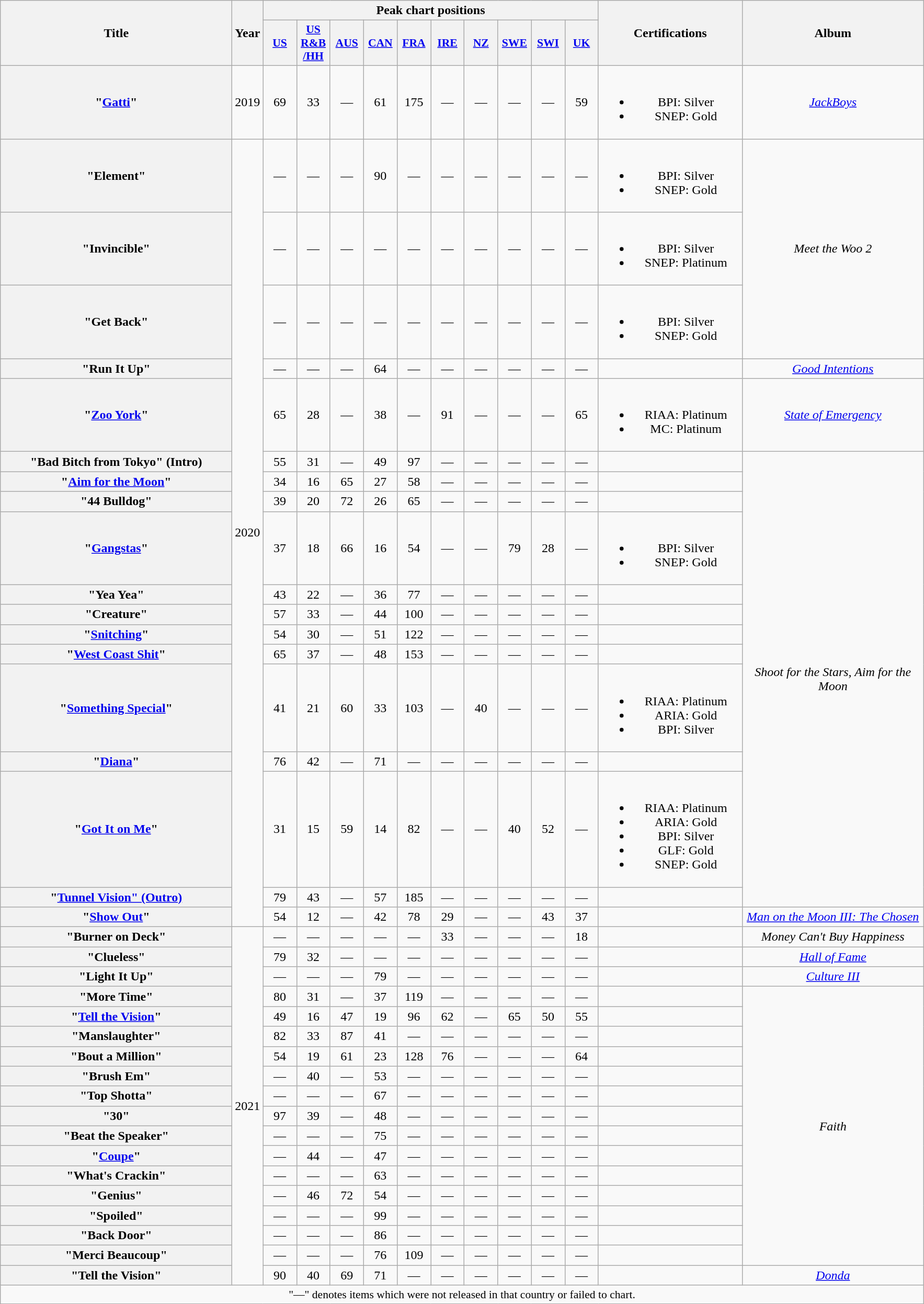<table class="wikitable plainrowheaders" style="text-align:center;">
<tr>
<th scope="col" rowspan="2" style="width:18em;">Title</th>
<th scope="col" rowspan="2" style="width:1em;">Year</th>
<th scope="col" colspan="10">Peak chart positions</th>
<th scope="col" rowspan="2" style="width:11em;">Certifications</th>
<th scope="col" rowspan="2" style="width:14em;">Album</th>
</tr>
<tr>
<th scope="col" style="width:2.5em;font-size:90%;"><a href='#'>US</a><br></th>
<th scope="col" style="width:2.5em;font-size:90%;"><a href='#'>US<br>R&B<br>/HH</a><br></th>
<th scope="col" style="width:2.5em;font-size:90%;"><a href='#'>AUS</a><br></th>
<th scope="col" style="width:2.5em;font-size:90%;"><a href='#'>CAN</a><br></th>
<th scope="col" style="width:2.5em;font-size:90%;"><a href='#'>FRA</a><br></th>
<th scope="col" style="width:2.5em;font-size:90%;"><a href='#'>IRE</a><br></th>
<th scope="col" style="width:2.5em;font-size:90%;"><a href='#'>NZ</a><br></th>
<th scope="col" style="width:2.5em;font-size:90%;"><a href='#'>SWE</a><br></th>
<th scope="col" style="width:2.5em;font-size:90%;"><a href='#'>SWI</a><br></th>
<th scope="col" style="width:2.5em;font-size:90%;"><a href='#'>UK</a><br></th>
</tr>
<tr>
<th scope="row">"<a href='#'>Gatti</a>"<br></th>
<td>2019</td>
<td>69</td>
<td>33</td>
<td>—</td>
<td>61</td>
<td>175</td>
<td>—</td>
<td>—</td>
<td>—</td>
<td>—</td>
<td>59</td>
<td><br><ul><li>BPI: Silver</li><li>SNEP: Gold</li></ul></td>
<td><em><a href='#'>JackBoys</a></em></td>
</tr>
<tr>
<th scope="row">"Element"</th>
<td rowspan="18">2020</td>
<td>—</td>
<td>—</td>
<td>—</td>
<td>90</td>
<td>—</td>
<td>—</td>
<td>—</td>
<td>—</td>
<td>—</td>
<td>—</td>
<td><br><ul><li>BPI: Silver</li><li>SNEP: Gold</li></ul></td>
<td rowspan="3"><em>Meet the Woo 2</em></td>
</tr>
<tr>
<th scope="row">"Invincible"</th>
<td>—</td>
<td>—</td>
<td>—</td>
<td>—</td>
<td>—</td>
<td>—</td>
<td>—</td>
<td>—</td>
<td>—</td>
<td>—</td>
<td><br><ul><li>BPI: Silver</li><li>SNEP: Platinum</li></ul></td>
</tr>
<tr>
<th scope="row">"Get Back"</th>
<td>—</td>
<td>—</td>
<td>—</td>
<td>—</td>
<td>—</td>
<td>—</td>
<td>—</td>
<td>—</td>
<td>—</td>
<td>—</td>
<td><br><ul><li>BPI: Silver</li><li>SNEP: Gold</li></ul></td>
</tr>
<tr>
<th scope="row">"Run It Up"<br></th>
<td>—</td>
<td>—</td>
<td>—</td>
<td>64</td>
<td>—</td>
<td>—</td>
<td>—</td>
<td>—</td>
<td>—</td>
<td>—</td>
<td></td>
<td><em><a href='#'>Good Intentions</a></em></td>
</tr>
<tr>
<th scope="row">"<a href='#'>Zoo York</a>"<br></th>
<td>65</td>
<td>28</td>
<td>—</td>
<td>38</td>
<td>—</td>
<td>91</td>
<td>—</td>
<td>—</td>
<td>—</td>
<td>65</td>
<td><br><ul><li>RIAA: Platinum</li><li>MC: Platinum</li></ul></td>
<td><em><a href='#'>State of Emergency</a></em></td>
</tr>
<tr>
<th scope="row">"Bad Bitch from Tokyo" (Intro)</th>
<td>55</td>
<td>31</td>
<td>—</td>
<td>49</td>
<td>97</td>
<td>—</td>
<td>—</td>
<td>—</td>
<td>—</td>
<td>—</td>
<td></td>
<td rowspan="12"><em>Shoot for the Stars, Aim for the Moon</em></td>
</tr>
<tr>
<th scope="row">"<a href='#'>Aim for the Moon</a>"<br></th>
<td>34</td>
<td>16</td>
<td>65</td>
<td>27</td>
<td>58</td>
<td>—</td>
<td>—</td>
<td>—</td>
<td>—</td>
<td>—</td>
<td></td>
</tr>
<tr>
<th scope="row">"44 Bulldog"</th>
<td>39</td>
<td>20</td>
<td>72</td>
<td>26</td>
<td>65</td>
<td>—</td>
<td>—</td>
<td>—</td>
<td>—</td>
<td>—</td>
<td></td>
</tr>
<tr>
<th scope="row">"<a href='#'>Gangstas</a>"</th>
<td>37</td>
<td>18</td>
<td>66</td>
<td>16</td>
<td>54</td>
<td>—</td>
<td>—</td>
<td>79</td>
<td>28</td>
<td>—</td>
<td><br><ul><li>BPI: Silver</li><li>SNEP: Gold</li></ul></td>
</tr>
<tr>
<th scope="row">"Yea Yea"</th>
<td>43</td>
<td>22</td>
<td>—</td>
<td>36</td>
<td>77</td>
<td>—</td>
<td>—</td>
<td>—</td>
<td>—</td>
<td>—</td>
<td></td>
</tr>
<tr>
<th scope="row">"Creature"<br></th>
<td>57</td>
<td>33</td>
<td>—</td>
<td>44</td>
<td>100</td>
<td>—</td>
<td>—</td>
<td>—</td>
<td>—</td>
<td>—</td>
<td></td>
</tr>
<tr>
<th scope="row">"<a href='#'>Snitching</a>"<br></th>
<td>54</td>
<td>30</td>
<td>—</td>
<td>51</td>
<td>122</td>
<td>—</td>
<td>—</td>
<td>—</td>
<td>—</td>
<td>—</td>
<td></td>
</tr>
<tr>
<th scope="row">"<a href='#'>West Coast Shit</a>"<br></th>
<td>65</td>
<td>37</td>
<td>—</td>
<td>48</td>
<td>153</td>
<td>—</td>
<td>—</td>
<td>—</td>
<td>—</td>
<td>—</td>
<td></td>
</tr>
<tr>
<th scope="row">"<a href='#'>Something Special</a>"</th>
<td>41</td>
<td>21</td>
<td>60</td>
<td>33</td>
<td>103</td>
<td>—</td>
<td>40</td>
<td>—</td>
<td>—</td>
<td>—</td>
<td><br><ul><li>RIAA: Platinum</li><li>ARIA: Gold</li><li>BPI: Silver</li></ul></td>
</tr>
<tr>
<th scope="row">"<a href='#'>Diana</a>"<br></th>
<td>76</td>
<td>42</td>
<td>—</td>
<td>71</td>
<td>—</td>
<td>—</td>
<td>—</td>
<td>—</td>
<td>—</td>
<td>—</td>
<td></td>
</tr>
<tr>
<th scope="row">"<a href='#'>Got It on Me</a>"</th>
<td>31</td>
<td>15</td>
<td>59</td>
<td>14</td>
<td>82</td>
<td>—</td>
<td>—</td>
<td>40</td>
<td>52</td>
<td>—</td>
<td><br><ul><li>RIAA: Platinum</li><li>ARIA: Gold</li><li>BPI: Silver</li><li>GLF: Gold</li><li>SNEP: Gold</li></ul></td>
</tr>
<tr>
<th scope="row">"<a href='#'>Tunnel Vision" (Outro)</a></th>
<td>79</td>
<td>43</td>
<td>—</td>
<td>57</td>
<td>185</td>
<td>—</td>
<td>—</td>
<td>—</td>
<td>—</td>
<td>—</td>
<td></td>
</tr>
<tr>
<th scope="row">"<a href='#'>Show Out</a>"<br></th>
<td>54</td>
<td>12</td>
<td>—</td>
<td>42</td>
<td>78</td>
<td>29</td>
<td>—</td>
<td>—</td>
<td>43</td>
<td>37</td>
<td></td>
<td><em><a href='#'>Man on the Moon III: The Chosen</a></em></td>
</tr>
<tr>
<th scope="row">"Burner on Deck"<br></th>
<td rowspan="18">2021</td>
<td>—</td>
<td>—</td>
<td>—</td>
<td>—</td>
<td>—</td>
<td>33</td>
<td>—</td>
<td>—</td>
<td>—</td>
<td>18</td>
<td></td>
<td><em>Money Can't Buy Happiness</em></td>
</tr>
<tr>
<th scope="row">"Clueless"<br></th>
<td>79</td>
<td>32</td>
<td>—</td>
<td>—</td>
<td>—</td>
<td>—</td>
<td>—</td>
<td>—</td>
<td>—</td>
<td>—</td>
<td></td>
<td><em><a href='#'>Hall of Fame</a></em></td>
</tr>
<tr>
<th scope="row">"Light It Up"<br></th>
<td>—</td>
<td>—</td>
<td>—</td>
<td>79</td>
<td>—</td>
<td>—</td>
<td>—</td>
<td>—</td>
<td>—</td>
<td>—</td>
<td></td>
<td><em><a href='#'>Culture III</a></em></td>
</tr>
<tr>
<th scope="row">"More Time"</th>
<td>80</td>
<td>31</td>
<td>—</td>
<td>37</td>
<td>119</td>
<td>—</td>
<td>—</td>
<td>—</td>
<td>—</td>
<td>—</td>
<td></td>
<td rowspan="14"><em>Faith</em></td>
</tr>
<tr>
<th scope="row">"<a href='#'>Tell the Vision</a>"<br></th>
<td>49</td>
<td>16</td>
<td>47</td>
<td>19</td>
<td>96</td>
<td>62</td>
<td>—</td>
<td>65</td>
<td>50</td>
<td>55</td>
<td></td>
</tr>
<tr>
<th scope="row">"Manslaughter"<br></th>
<td>82</td>
<td>33</td>
<td>87</td>
<td>41</td>
<td>—</td>
<td>—</td>
<td>—</td>
<td>—</td>
<td>—</td>
<td>—</td>
<td></td>
</tr>
<tr>
<th scope="row">"Bout a Million"<br></th>
<td>54</td>
<td>19</td>
<td>61</td>
<td>23</td>
<td>128</td>
<td>76</td>
<td>—</td>
<td>—</td>
<td>—</td>
<td>64</td>
<td></td>
</tr>
<tr>
<th scope="row">"Brush Em"<br></th>
<td>—</td>
<td>40</td>
<td>—</td>
<td>53</td>
<td>—</td>
<td>—</td>
<td>—</td>
<td>—</td>
<td>—</td>
<td>—</td>
<td></td>
</tr>
<tr>
<th scope="row">"Top Shotta"<br></th>
<td>—</td>
<td>—</td>
<td>—</td>
<td>67</td>
<td>—</td>
<td>—</td>
<td>—</td>
<td>—</td>
<td>—</td>
<td>—</td>
<td></td>
</tr>
<tr>
<th scope="row">"30"<br></th>
<td>97</td>
<td>39</td>
<td>—</td>
<td>48</td>
<td>—</td>
<td>—</td>
<td>—</td>
<td>—</td>
<td>—</td>
<td>—</td>
<td></td>
</tr>
<tr>
<th scope="row">"Beat the Speaker"</th>
<td>—</td>
<td>—</td>
<td>—</td>
<td>75</td>
<td>—</td>
<td>—</td>
<td>—</td>
<td>—</td>
<td>—</td>
<td>—</td>
<td></td>
</tr>
<tr>
<th scope="row">"<a href='#'>Coupe</a>"</th>
<td>—</td>
<td>44</td>
<td>—</td>
<td>47</td>
<td>—</td>
<td>—</td>
<td>—</td>
<td>—</td>
<td>—</td>
<td>—</td>
<td></td>
</tr>
<tr>
<th scope="row">"What's Crackin"<br></th>
<td>—</td>
<td>—</td>
<td>—</td>
<td>63</td>
<td>—</td>
<td>—</td>
<td>—</td>
<td>—</td>
<td>—</td>
<td>—</td>
<td></td>
</tr>
<tr>
<th scope="row">"Genius"<br></th>
<td>—</td>
<td>46</td>
<td>72</td>
<td>54</td>
<td>—</td>
<td>—</td>
<td>—</td>
<td>—</td>
<td>—</td>
<td>—</td>
<td></td>
</tr>
<tr>
<th scope="row">"Spoiled"<br></th>
<td>—</td>
<td>—</td>
<td>—</td>
<td>99</td>
<td>—</td>
<td>—</td>
<td>—</td>
<td>—</td>
<td>—</td>
<td>—</td>
<td></td>
</tr>
<tr>
<th scope="row">"Back Door"<br></th>
<td>—</td>
<td>—</td>
<td>—</td>
<td>86</td>
<td>—</td>
<td>—</td>
<td>—</td>
<td>—</td>
<td>—</td>
<td>—</td>
<td></td>
</tr>
<tr>
<th scope="row">"Merci Beaucoup"</th>
<td>—</td>
<td>—</td>
<td>—</td>
<td>76</td>
<td>109</td>
<td>—</td>
<td>—</td>
<td>—</td>
<td>—</td>
<td>—</td>
<td></td>
</tr>
<tr>
<th scope="row">"Tell the Vision"<br></th>
<td>90</td>
<td>40</td>
<td>69</td>
<td>71</td>
<td>—</td>
<td>—</td>
<td>—</td>
<td>—</td>
<td>—</td>
<td>—</td>
<td></td>
<td><em><a href='#'>Donda</a></em></td>
</tr>
<tr>
<td colspan="15" style="font-size:90%;">"—" denotes items which were not released in that country or failed to chart.</td>
</tr>
</table>
